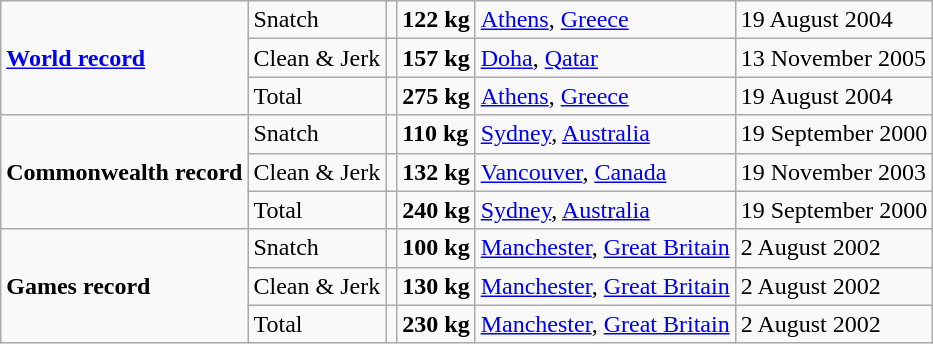<table class="wikitable">
<tr>
<td rowspan=3><strong><a href='#'>World record</a></strong></td>
<td>Snatch</td>
<td></td>
<td><strong>122 kg</strong></td>
<td><a href='#'>Athens</a>, <a href='#'>Greece</a></td>
<td>19 August 2004</td>
</tr>
<tr>
<td>Clean & Jerk</td>
<td></td>
<td><strong>157 kg</strong></td>
<td><a href='#'>Doha</a>, <a href='#'>Qatar</a></td>
<td>13 November 2005</td>
</tr>
<tr>
<td>Total</td>
<td></td>
<td><strong>275 kg</strong></td>
<td><a href='#'>Athens</a>, <a href='#'>Greece</a></td>
<td>19 August 2004</td>
</tr>
<tr>
<td rowspan=3><strong>Commonwealth record</strong></td>
<td>Snatch</td>
<td></td>
<td><strong>110 kg</strong></td>
<td><a href='#'>Sydney</a>, <a href='#'>Australia</a></td>
<td>19 September 2000</td>
</tr>
<tr>
<td>Clean & Jerk</td>
<td></td>
<td><strong>132 kg</strong></td>
<td><a href='#'>Vancouver</a>, <a href='#'>Canada</a></td>
<td>19 November 2003</td>
</tr>
<tr>
<td>Total</td>
<td></td>
<td><strong>240 kg</strong></td>
<td><a href='#'>Sydney</a>, <a href='#'>Australia</a></td>
<td>19 September 2000</td>
</tr>
<tr>
<td rowspan=3><strong>Games record</strong></td>
<td>Snatch</td>
<td></td>
<td><strong>100 kg</strong></td>
<td><a href='#'>Manchester</a>, <a href='#'>Great Britain</a></td>
<td>2 August 2002</td>
</tr>
<tr>
<td>Clean & Jerk</td>
<td></td>
<td><strong>130 kg</strong></td>
<td><a href='#'>Manchester</a>, <a href='#'>Great Britain</a></td>
<td>2 August 2002</td>
</tr>
<tr>
<td>Total</td>
<td></td>
<td><strong>230 kg</strong></td>
<td><a href='#'>Manchester</a>, <a href='#'>Great Britain</a></td>
<td>2 August 2002</td>
</tr>
</table>
